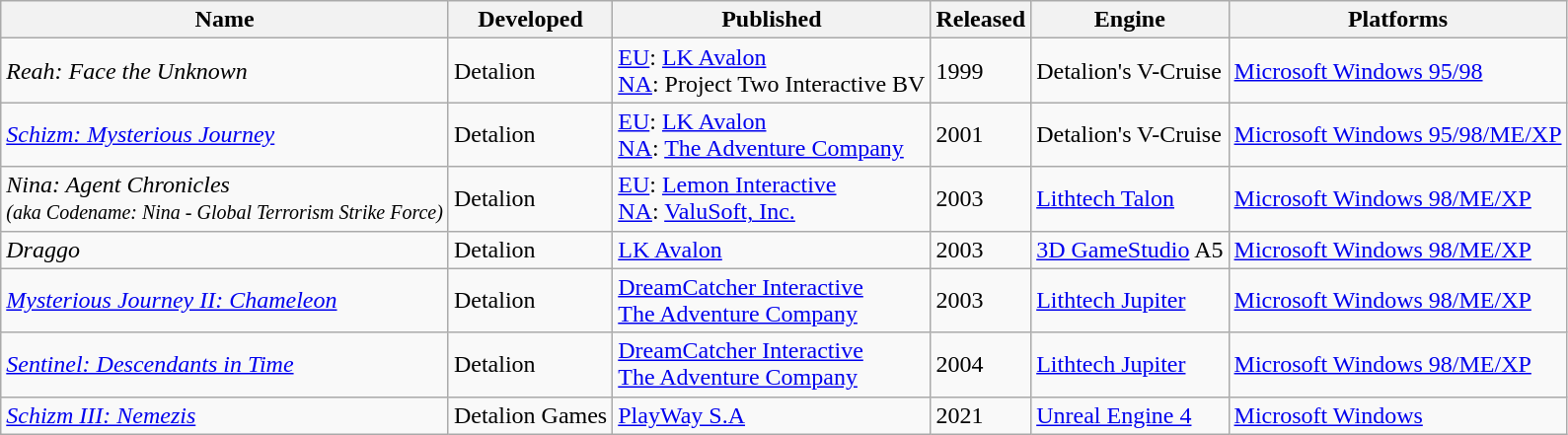<table class="wikitable sortable">
<tr>
<th>Name</th>
<th>Developed</th>
<th>Published</th>
<th>Released</th>
<th>Engine</th>
<th>Platforms</th>
</tr>
<tr>
<td><em>Reah: Face the Unknown</em> </td>
<td>Detalion</td>
<td><a href='#'>EU</a>: <a href='#'>LK Avalon</a><br><a href='#'>NA</a>: Project Two Interactive BV</td>
<td>1999</td>
<td>Detalion's V-Cruise</td>
<td><a href='#'>Microsoft Windows 95/98</a></td>
</tr>
<tr>
<td><em><a href='#'>Schizm: Mysterious Journey</a></em> </td>
<td>Detalion</td>
<td><a href='#'>EU</a>: <a href='#'>LK Avalon</a><br><a href='#'>NA</a>: <a href='#'>The Adventure Company</a></td>
<td>2001</td>
<td>Detalion's V-Cruise</td>
<td><a href='#'>Microsoft Windows 95/98/ME/XP</a></td>
</tr>
<tr>
<td><em>Nina: Agent Chronicles<br><small>(aka Codename: Nina - Global Terrorism Strike Force)</small></em> </td>
<td>Detalion</td>
<td><a href='#'>EU</a>: <a href='#'>Lemon Interactive</a><br><a href='#'>NA</a>: <a href='#'>ValuSoft, Inc.</a></td>
<td>2003</td>
<td><a href='#'>Lithtech Talon</a></td>
<td><a href='#'>Microsoft Windows 98/ME/XP</a></td>
</tr>
<tr>
<td><em>Draggo</em></td>
<td>Detalion</td>
<td><a href='#'>LK Avalon</a></td>
<td>2003</td>
<td><a href='#'>3D GameStudio</a> A5</td>
<td><a href='#'>Microsoft Windows 98/ME/XP</a></td>
</tr>
<tr>
<td><em><a href='#'>Mysterious Journey II: Chameleon</a></em> </td>
<td>Detalion</td>
<td><a href='#'>DreamCatcher Interactive</a><br><a href='#'>The Adventure Company</a></td>
<td>2003</td>
<td><a href='#'>Lithtech Jupiter</a></td>
<td><a href='#'>Microsoft Windows 98/ME/XP</a></td>
</tr>
<tr>
<td><em><a href='#'>Sentinel: Descendants in Time</a></em> </td>
<td>Detalion</td>
<td><a href='#'>DreamCatcher Interactive</a><br><a href='#'>The Adventure Company</a></td>
<td>2004</td>
<td><a href='#'>Lithtech Jupiter</a></td>
<td><a href='#'>Microsoft Windows 98/ME/XP</a></td>
</tr>
<tr>
<td><em><a href='#'>Schizm III: Nemezis</a></em></td>
<td>Detalion Games</td>
<td><a href='#'>PlayWay S.A</a></td>
<td>2021</td>
<td><a href='#'>Unreal Engine 4</a></td>
<td><a href='#'>Microsoft Windows</a></td>
</tr>
</table>
